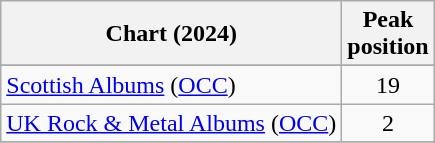<table class="wikitable sortable">
<tr>
<th>Chart (2024)</th>
<th>Peak<br>position</th>
</tr>
<tr>
</tr>
<tr>
</tr>
<tr>
<td><a href='#'>Scottish Albums</a> (<a href='#'>OCC</a>)</td>
<td align="center">19</td>
</tr>
<tr>
<td><a href='#'>UK Rock & Metal Albums</a> (<a href='#'>OCC</a>)</td>
<td align="center">2</td>
</tr>
<tr>
</tr>
</table>
